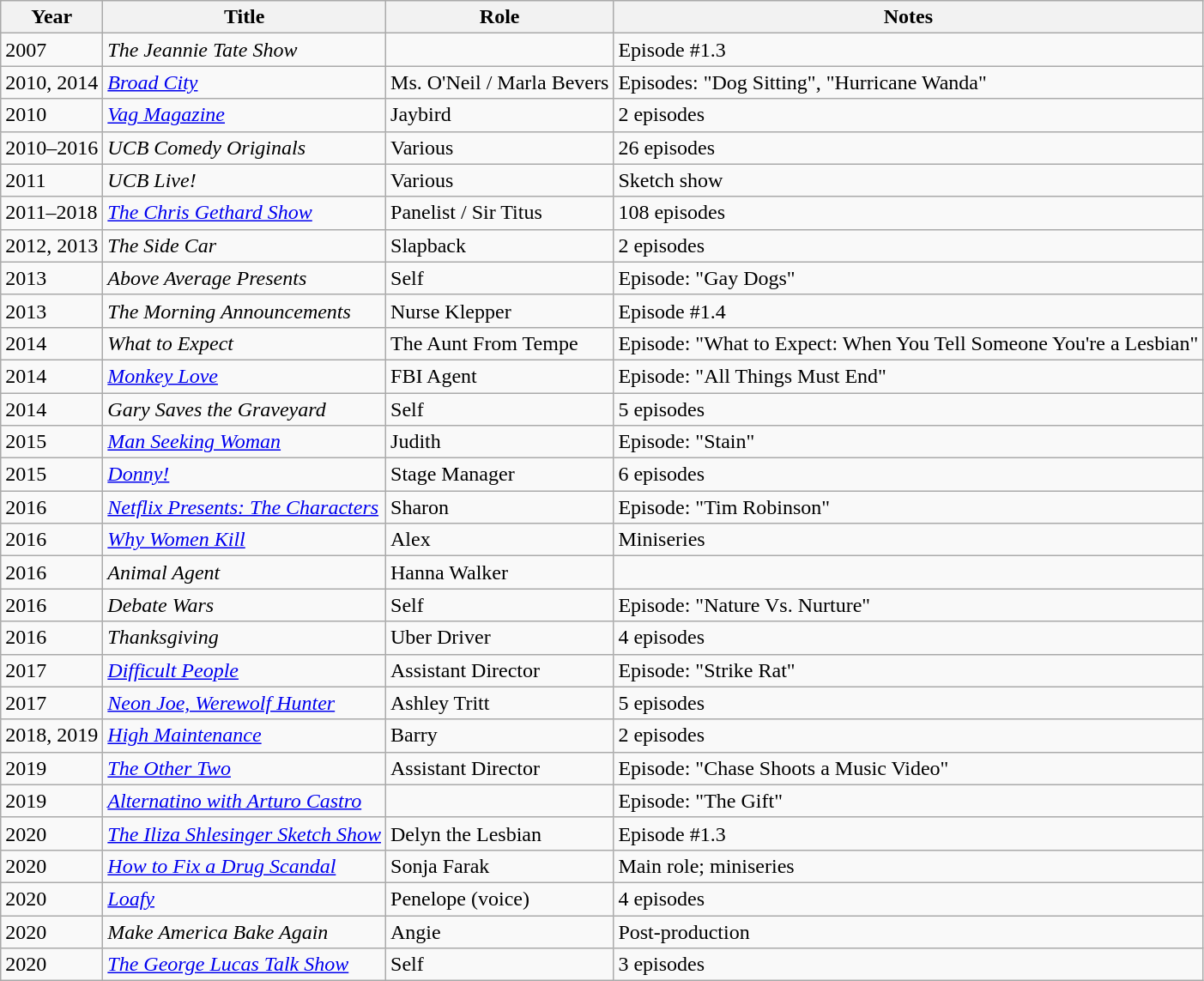<table class="wikitable">
<tr>
<th>Year</th>
<th>Title</th>
<th>Role</th>
<th>Notes</th>
</tr>
<tr>
<td>2007</td>
<td><em>The Jeannie Tate Show</em></td>
<td></td>
<td>Episode #1.3</td>
</tr>
<tr>
<td>2010, 2014</td>
<td><em><a href='#'>Broad City</a></em></td>
<td>Ms. O'Neil / Marla Bevers</td>
<td>Episodes: "Dog Sitting", "Hurricane Wanda"</td>
</tr>
<tr>
<td>2010</td>
<td><em><a href='#'>Vag Magazine</a></em></td>
<td>Jaybird</td>
<td>2 episodes</td>
</tr>
<tr>
<td>2010–2016</td>
<td><em>UCB Comedy Originals</em></td>
<td>Various</td>
<td>26 episodes</td>
</tr>
<tr>
<td>2011</td>
<td><em>UCB Live!</em></td>
<td>Various</td>
<td>Sketch show</td>
</tr>
<tr>
<td>2011–2018</td>
<td><em><a href='#'>The Chris Gethard Show</a></em></td>
<td>Panelist / Sir Titus</td>
<td>108 episodes</td>
</tr>
<tr>
<td>2012, 2013</td>
<td><em>The Side Car</em></td>
<td>Slapback</td>
<td>2 episodes</td>
</tr>
<tr>
<td>2013</td>
<td><em>Above Average Presents</em></td>
<td>Self</td>
<td>Episode: "Gay Dogs"</td>
</tr>
<tr>
<td>2013</td>
<td><em>The Morning Announcements</em></td>
<td>Nurse Klepper</td>
<td>Episode #1.4</td>
</tr>
<tr>
<td>2014</td>
<td><em>What to Expect</em></td>
<td>The Aunt From Tempe</td>
<td>Episode: "What to Expect: When You Tell Someone You're a Lesbian"</td>
</tr>
<tr>
<td>2014</td>
<td><em><a href='#'>Monkey Love</a></em></td>
<td>FBI Agent</td>
<td>Episode: "All Things Must End"</td>
</tr>
<tr>
<td>2014</td>
<td><em>Gary Saves the Graveyard</em></td>
<td>Self</td>
<td>5 episodes</td>
</tr>
<tr>
<td>2015</td>
<td><em><a href='#'>Man Seeking Woman</a></em></td>
<td>Judith</td>
<td>Episode: "Stain"</td>
</tr>
<tr>
<td>2015</td>
<td><em><a href='#'>Donny!</a></em></td>
<td>Stage Manager</td>
<td>6 episodes</td>
</tr>
<tr>
<td>2016</td>
<td><em><a href='#'>Netflix Presents: The Characters</a></em></td>
<td>Sharon</td>
<td>Episode: "Tim Robinson"</td>
</tr>
<tr>
<td>2016</td>
<td><em><a href='#'>Why Women Kill</a></em></td>
<td>Alex</td>
<td>Miniseries</td>
</tr>
<tr>
<td>2016</td>
<td><em>Animal Agent</em></td>
<td>Hanna Walker</td>
<td></td>
</tr>
<tr>
<td>2016</td>
<td><em>Debate Wars</em></td>
<td>Self</td>
<td>Episode: "Nature Vs. Nurture"</td>
</tr>
<tr>
<td>2016</td>
<td><em>Thanksgiving</em></td>
<td>Uber Driver</td>
<td>4 episodes</td>
</tr>
<tr>
<td>2017</td>
<td><em><a href='#'>Difficult People</a></em></td>
<td>Assistant Director</td>
<td>Episode: "Strike Rat"</td>
</tr>
<tr>
<td>2017</td>
<td><em><a href='#'>Neon Joe, Werewolf Hunter</a></em></td>
<td>Ashley Tritt</td>
<td>5 episodes</td>
</tr>
<tr>
<td>2018, 2019</td>
<td><em><a href='#'>High Maintenance</a></em></td>
<td>Barry</td>
<td>2 episodes</td>
</tr>
<tr>
<td>2019</td>
<td><em><a href='#'>The Other Two</a></em></td>
<td>Assistant Director</td>
<td>Episode: "Chase Shoots a Music Video"</td>
</tr>
<tr>
<td>2019</td>
<td><em><a href='#'>Alternatino with Arturo Castro</a></em></td>
<td></td>
<td>Episode: "The Gift"</td>
</tr>
<tr>
<td>2020</td>
<td><em><a href='#'>The Iliza Shlesinger Sketch Show</a></em></td>
<td>Delyn the Lesbian</td>
<td>Episode #1.3</td>
</tr>
<tr>
<td>2020</td>
<td><em><a href='#'>How to Fix a Drug Scandal</a></em></td>
<td>Sonja Farak</td>
<td>Main role; miniseries</td>
</tr>
<tr>
<td>2020</td>
<td><em><a href='#'>Loafy</a></em></td>
<td>Penelope (voice)</td>
<td>4 episodes</td>
</tr>
<tr>
<td>2020</td>
<td><em>Make America Bake Again</em></td>
<td>Angie</td>
<td>Post-production</td>
</tr>
<tr>
<td>2020</td>
<td><em><a href='#'>The George Lucas Talk Show</a></em></td>
<td>Self</td>
<td>3 episodes</td>
</tr>
</table>
